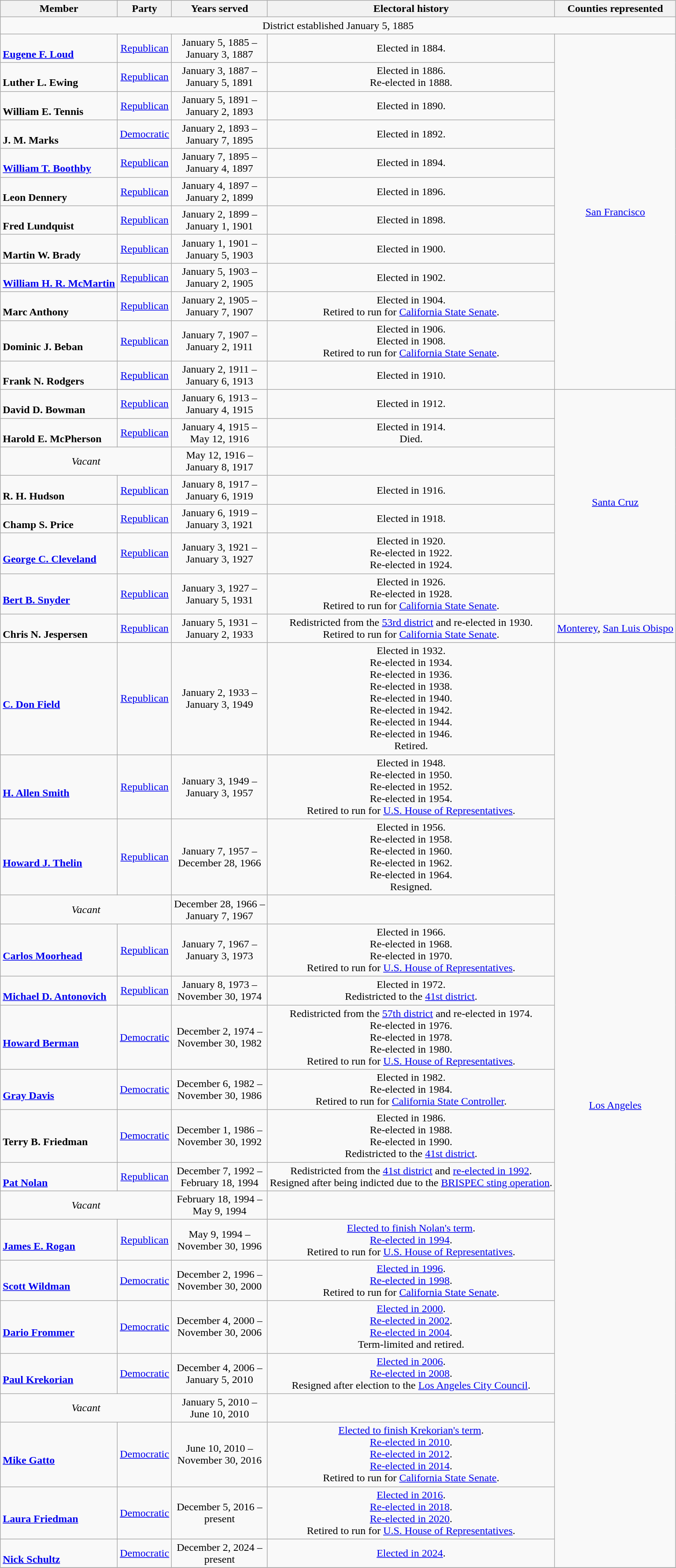<table class=wikitable style="text-align:center">
<tr>
<th>Member</th>
<th>Party</th>
<th>Years served</th>
<th>Electoral history</th>
<th>Counties represented</th>
</tr>
<tr>
<td colspan=5>District established January 5, 1885</td>
</tr>
<tr>
<td align=left><br> <strong><a href='#'>Eugene F. Loud</a></strong><br></td>
<td><a href='#'>Republican</a></td>
<td>January 5, 1885 – <br> January 3, 1887</td>
<td>Elected in 1884. <br> </td>
<td rowspan="12"><a href='#'>San Francisco</a></td>
</tr>
<tr>
<td align=left><br> <strong>Luther L. Ewing</strong><br></td>
<td><a href='#'>Republican</a></td>
<td>January 3, 1887 – <br> January 5, 1891</td>
<td>Elected in 1886. <br> Re-elected in 1888. <br> </td>
</tr>
<tr>
<td align=left><br> <strong>William E. Tennis</strong><br></td>
<td><a href='#'>Republican</a></td>
<td>January 5, 1891 – <br> January 2, 1893</td>
<td>Elected in 1890. <br> </td>
</tr>
<tr>
<td align=left><br> <strong>J. M. Marks</strong><br></td>
<td><a href='#'>Democratic</a></td>
<td>January 2, 1893 – <br> January 7, 1895</td>
<td>Elected in 1892. <br> </td>
</tr>
<tr>
<td align=left><br> <strong><a href='#'>William T. Boothby</a></strong><br></td>
<td><a href='#'>Republican</a></td>
<td>January 7, 1895 – <br> January 4, 1897</td>
<td>Elected in 1894. <br> </td>
</tr>
<tr>
<td align=left><br> <strong>Leon Dennery</strong><br></td>
<td><a href='#'>Republican</a></td>
<td>January 4, 1897 – <br> January 2, 1899</td>
<td>Elected in 1896. <br> </td>
</tr>
<tr>
<td align=left><br> <strong>Fred Lundquist</strong><br></td>
<td><a href='#'>Republican</a></td>
<td>January 2, 1899 – <br> January 1, 1901</td>
<td>Elected in 1898. <br> </td>
</tr>
<tr>
<td align=left><br> <strong>Martin W. Brady</strong><br></td>
<td><a href='#'>Republican</a></td>
<td>January 1, 1901 – <br> January 5, 1903</td>
<td>Elected in 1900. <br> </td>
</tr>
<tr>
<td align=left> <br> <strong><a href='#'>William H. R. McMartin</a></strong><br></td>
<td><a href='#'>Republican</a></td>
<td>January 5, 1903 – <br> January 2, 1905</td>
<td>Elected in 1902. <br> </td>
</tr>
<tr>
<td align=left> <br> <strong>Marc Anthony</strong><br></td>
<td><a href='#'>Republican</a></td>
<td>January 2, 1905 – <br> January 7, 1907</td>
<td>Elected in 1904. <br> Retired to run for <a href='#'>California State Senate</a>.</td>
</tr>
<tr>
<td align=left><br> <strong>Dominic J. Beban</strong><br></td>
<td><a href='#'>Republican</a></td>
<td>January 7, 1907 – <br> January 2, 1911</td>
<td>Elected in 1906. <br> Elected in 1908. <br> Retired to run for <a href='#'>California State Senate</a>.</td>
</tr>
<tr>
<td align=left> <br> <strong>Frank N. Rodgers</strong><br></td>
<td><a href='#'>Republican</a></td>
<td>January 2, 1911 – <br> January 6, 1913</td>
<td>Elected in 1910. <br> </td>
</tr>
<tr>
<td align=left><br> <strong>David D. Bowman</strong><br></td>
<td><a href='#'>Republican</a></td>
<td>January 6, 1913 – <br> January 4, 1915</td>
<td>Elected in 1912. <br> </td>
<td rowspan="7"><a href='#'>Santa Cruz</a></td>
</tr>
<tr>
<td align=left> <br> <strong>Harold E. McPherson</strong><br></td>
<td><a href='#'>Republican</a></td>
<td>January 4, 1915 – <br> May 12, 1916</td>
<td>Elected in 1914. <br> Died.</td>
</tr>
<tr>
<td colspan="2"><em>Vacant</em></td>
<td>May 12, 1916 – <br> January 8, 1917</td>
<td></td>
</tr>
<tr>
<td align=left><br> <strong>R. H. Hudson</strong><br></td>
<td><a href='#'>Republican</a></td>
<td>January 8, 1917 – <br> January 6, 1919</td>
<td>Elected in 1916. <br> </td>
</tr>
<tr>
<td align=left><br> <strong>Champ S. Price</strong><br></td>
<td><a href='#'>Republican</a></td>
<td>January 6, 1919 – <br> January 3, 1921</td>
<td>Elected in 1918. <br> </td>
</tr>
<tr>
<td align=left> <br> <strong><a href='#'>George C. Cleveland</a></strong><br></td>
<td><a href='#'>Republican</a></td>
<td>January 3, 1921 – <br> January 3, 1927</td>
<td>Elected in 1920. <br> Re-elected in 1922. <br> Re-elected in 1924. <br> </td>
</tr>
<tr>
<td align=left> <br> <strong><a href='#'>Bert B. Snyder</a></strong><br></td>
<td><a href='#'>Republican</a></td>
<td>January 3, 1927 – <br> January 5, 1931</td>
<td>Elected in 1926. <br> Re-elected in 1928. <br> Retired to run for <a href='#'>California State Senate</a>.</td>
</tr>
<tr>
<td align=left> <br> <strong>Chris N. Jespersen</strong><br></td>
<td><a href='#'>Republican</a></td>
<td>January 5, 1931 – <br> January 2, 1933</td>
<td>Redistricted from the <a href='#'>53rd district</a> and re-elected in 1930. <br> Retired to run for <a href='#'>California State Senate</a>.</td>
<td><a href='#'>Monterey</a>, <a href='#'>San Luis Obispo</a></td>
</tr>
<tr>
<td align=left> <br> <strong><a href='#'>C. Don Field</a></strong><br></td>
<td><a href='#'>Republican</a></td>
<td>January 2, 1933 – <br> January 3, 1949</td>
<td>Elected in 1932. <br> Re-elected in 1934. <br> Re-elected in 1936. <br> Re-elected in 1938. <br> Re-elected in 1940. <br> Re-elected in 1942. <br> Re-elected in 1944. <br> Re-elected in 1946. <br> Retired.</td>
<td rowspan="19"><a href='#'>Los Angeles</a></td>
</tr>
<tr>
<td align=left> <br> <strong><a href='#'>H. Allen Smith</a></strong><br></td>
<td><a href='#'>Republican</a></td>
<td>January 3, 1949 – <br> January 3, 1957</td>
<td>Elected in 1948. <br> Re-elected in 1950. <br> Re-elected in 1952. <br> Re-elected in 1954. <br> Retired to run for <a href='#'>U.S. House of Representatives</a>.</td>
</tr>
<tr>
<td align=left> <br> <strong><a href='#'>Howard J. Thelin</a></strong><br></td>
<td><a href='#'>Republican</a></td>
<td>January 7, 1957 – <br> December 28, 1966</td>
<td>Elected in 1956. <br> Re-elected in 1958. <br> Re-elected in 1960. <br> Re-elected in 1962. <br> Re-elected in 1964. <br> Resigned.</td>
</tr>
<tr>
<td colspan="2"><em>Vacant</em></td>
<td>December 28, 1966 – <br> January 7, 1967</td>
<td></td>
</tr>
<tr>
<td align=left> <br> <strong><a href='#'>Carlos Moorhead</a></strong><br></td>
<td><a href='#'>Republican</a></td>
<td>January 7, 1967 – <br> January 3, 1973</td>
<td>Elected in 1966. <br> Re-elected in 1968. <br> Re-elected in 1970. <br> Retired to run for <a href='#'>U.S. House of Representatives</a>.</td>
</tr>
<tr>
<td align=left> <br> <strong><a href='#'>Michael D. Antonovich</a></strong><br></td>
<td><a href='#'>Republican</a></td>
<td>January 8, 1973 – <br> November 30, 1974</td>
<td>Elected in 1972. <br> Redistricted to the <a href='#'>41st district</a>.</td>
</tr>
<tr>
<td align=left> <br> <strong><a href='#'>Howard Berman</a></strong><br></td>
<td><a href='#'>Democratic</a></td>
<td>December 2, 1974 – <br> November 30, 1982</td>
<td>Redistricted from the <a href='#'>57th district</a> and re-elected in 1974. <br> Re-elected in 1976. <br> Re-elected in 1978. <br> Re-elected in 1980. <br> Retired to run for <a href='#'>U.S. House of Representatives</a>.</td>
</tr>
<tr>
<td align=left> <br> <strong><a href='#'>Gray Davis</a></strong><br></td>
<td><a href='#'>Democratic</a></td>
<td>December 6, 1982 – <br> November 30, 1986</td>
<td>Elected in 1982. <br> Re-elected in 1984. <br> Retired to run for <a href='#'>California State Controller</a>.</td>
</tr>
<tr>
<td align=left><br> <strong>Terry B. Friedman</strong><br></td>
<td><a href='#'>Democratic</a></td>
<td>December 1, 1986 – <br> November 30, 1992</td>
<td>Elected in 1986. <br> Re-elected in 1988. <br> Re-elected in 1990. <br> Redistricted to the <a href='#'>41st district</a>.</td>
</tr>
<tr>
<td align=left> <br> <strong><a href='#'>Pat Nolan</a></strong><br></td>
<td><a href='#'>Republican</a></td>
<td>December 7, 1992 – <br> February 18, 1994</td>
<td>Redistricted from the <a href='#'>41st district</a> and <a href='#'>re-elected in 1992</a>. <br> Resigned after being indicted due to the <a href='#'>BRISPEC sting operation</a>.</td>
</tr>
<tr>
<td colspan="2"><em>Vacant</em></td>
<td>February 18, 1994 – <br> May 9, 1994</td>
<td></td>
</tr>
<tr>
<td align=left> <br> <strong><a href='#'>James E. Rogan</a></strong><br></td>
<td><a href='#'>Republican</a></td>
<td>May 9, 1994 – <br> November 30, 1996</td>
<td><a href='#'>Elected to finish Nolan's term</a>. <br> <a href='#'>Re-elected in 1994</a>. <br> Retired to run for <a href='#'>U.S. House of Representatives</a>.</td>
</tr>
<tr>
<td align=left> <br> <strong><a href='#'>Scott Wildman</a></strong><br> </td>
<td><a href='#'>Democratic</a></td>
<td>December 2, 1996 – <br> November 30, 2000</td>
<td><a href='#'>Elected in 1996</a>. <br> <a href='#'>Re-elected in 1998</a>. <br> Retired to run for <a href='#'>California State Senate</a>.</td>
</tr>
<tr>
<td align=left> <br> <strong><a href='#'>Dario Frommer</a></strong><br> </td>
<td><a href='#'>Democratic</a></td>
<td>December 4, 2000 – <br> November 30, 2006</td>
<td><a href='#'>Elected in 2000</a>. <br> <a href='#'>Re-elected in 2002</a>. <br> <a href='#'>Re-elected in 2004</a>. <br> Term-limited and retired.</td>
</tr>
<tr>
<td align=left> <br> <strong><a href='#'>Paul Krekorian</a></strong><br> </td>
<td><a href='#'>Democratic</a></td>
<td>December 4, 2006 – <br> January 5, 2010</td>
<td><a href='#'>Elected in 2006</a>. <br> <a href='#'>Re-elected in 2008</a>. <br> Resigned after election to the <a href='#'>Los Angeles City Council</a>.</td>
</tr>
<tr>
<td colspan="2"><em>Vacant</em></td>
<td>January 5, 2010 – <br> June 10, 2010</td>
<td></td>
</tr>
<tr>
<td align=left> <br> <strong><a href='#'>Mike Gatto</a></strong><br> </td>
<td><a href='#'>Democratic</a></td>
<td>June 10, 2010 – <br> November 30, 2016</td>
<td><a href='#'>Elected to finish Krekorian's term</a>. <br> <a href='#'>Re-elected in 2010</a>. <br> <a href='#'>Re-elected in 2012</a>. <br> <a href='#'>Re-elected in 2014</a>. <br> Retired to run for <a href='#'>California State Senate</a>.</td>
</tr>
<tr>
<td align=left> <br> <strong><a href='#'>Laura Friedman</a></strong><br> </td>
<td><a href='#'>Democratic</a></td>
<td>December 5, 2016 – <br> present</td>
<td><a href='#'>Elected in 2016</a>. <br> <a href='#'>Re-elected in 2018</a>. <br> <a href='#'>Re-elected in 2020</a>. <br> Retired to run for <a href='#'>U.S. House of Representatives</a>.</td>
</tr>
<tr>
<td align=left> <br> <strong><a href='#'>Nick Schultz</a></strong> <br> </td>
<td><a href='#'>Democratic</a></td>
<td>December 2, 2024 – <br> present</td>
<td><a href='#'>Elected in 2024</a>.</td>
</tr>
<tr>
</tr>
</table>
